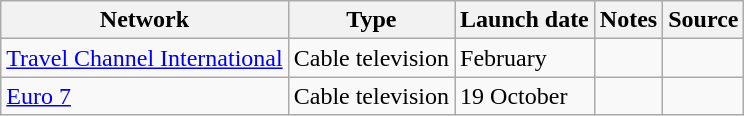<table class="wikitable sortable">
<tr>
<th>Network</th>
<th>Type</th>
<th>Launch date</th>
<th>Notes</th>
<th>Source</th>
</tr>
<tr>
<td><a href='#'>Travel Channel International</a></td>
<td>Cable television</td>
<td>February</td>
<td></td>
<td></td>
</tr>
<tr>
<td><a href='#'>Euro 7</a></td>
<td>Cable television</td>
<td>19 October</td>
<td></td>
<td></td>
</tr>
</table>
